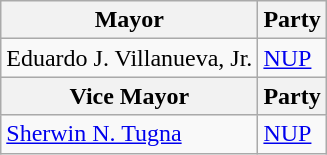<table class="wikitable">
<tr>
<th>Mayor</th>
<th>Party</th>
</tr>
<tr>
<td>Eduardo J. Villanueva, Jr.</td>
<td><a href='#'>NUP</a></td>
</tr>
<tr>
<th>Vice Mayor</th>
<th>Party</th>
</tr>
<tr>
<td><a href='#'>Sherwin N. Tugna</a></td>
<td><a href='#'>NUP</a></td>
</tr>
</table>
